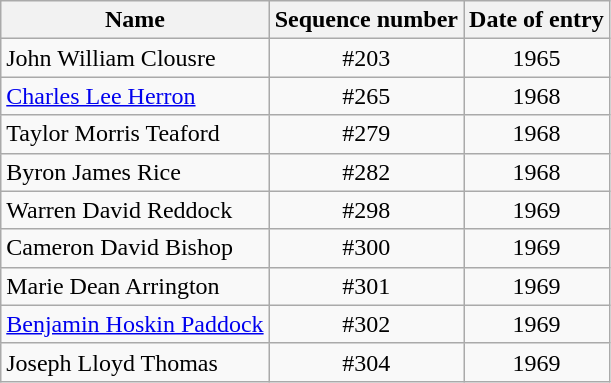<table class="wikitable">
<tr>
<th>Name</th>
<th>Sequence number</th>
<th>Date of entry</th>
</tr>
<tr>
<td>John William Clousre</td>
<td align="center">#203</td>
<td align="center">1965</td>
</tr>
<tr>
<td><a href='#'>Charles Lee Herron</a></td>
<td align="center">#265</td>
<td align="center">1968</td>
</tr>
<tr>
<td>Taylor Morris Teaford</td>
<td align="center">#279</td>
<td align="center">1968</td>
</tr>
<tr>
<td>Byron James Rice</td>
<td align="center">#282</td>
<td align="center">1968</td>
</tr>
<tr>
<td>Warren David Reddock</td>
<td align="center">#298</td>
<td align="center">1969</td>
</tr>
<tr>
<td>Cameron David Bishop</td>
<td align="center">#300</td>
<td align="center">1969</td>
</tr>
<tr>
<td>Marie Dean Arrington</td>
<td align="center">#301</td>
<td align="center">1969</td>
</tr>
<tr>
<td><a href='#'>Benjamin Hoskin Paddock</a></td>
<td align="center">#302</td>
<td align="center">1969</td>
</tr>
<tr>
<td>Joseph Lloyd Thomas</td>
<td align="center">#304</td>
<td align="center">1969</td>
</tr>
</table>
